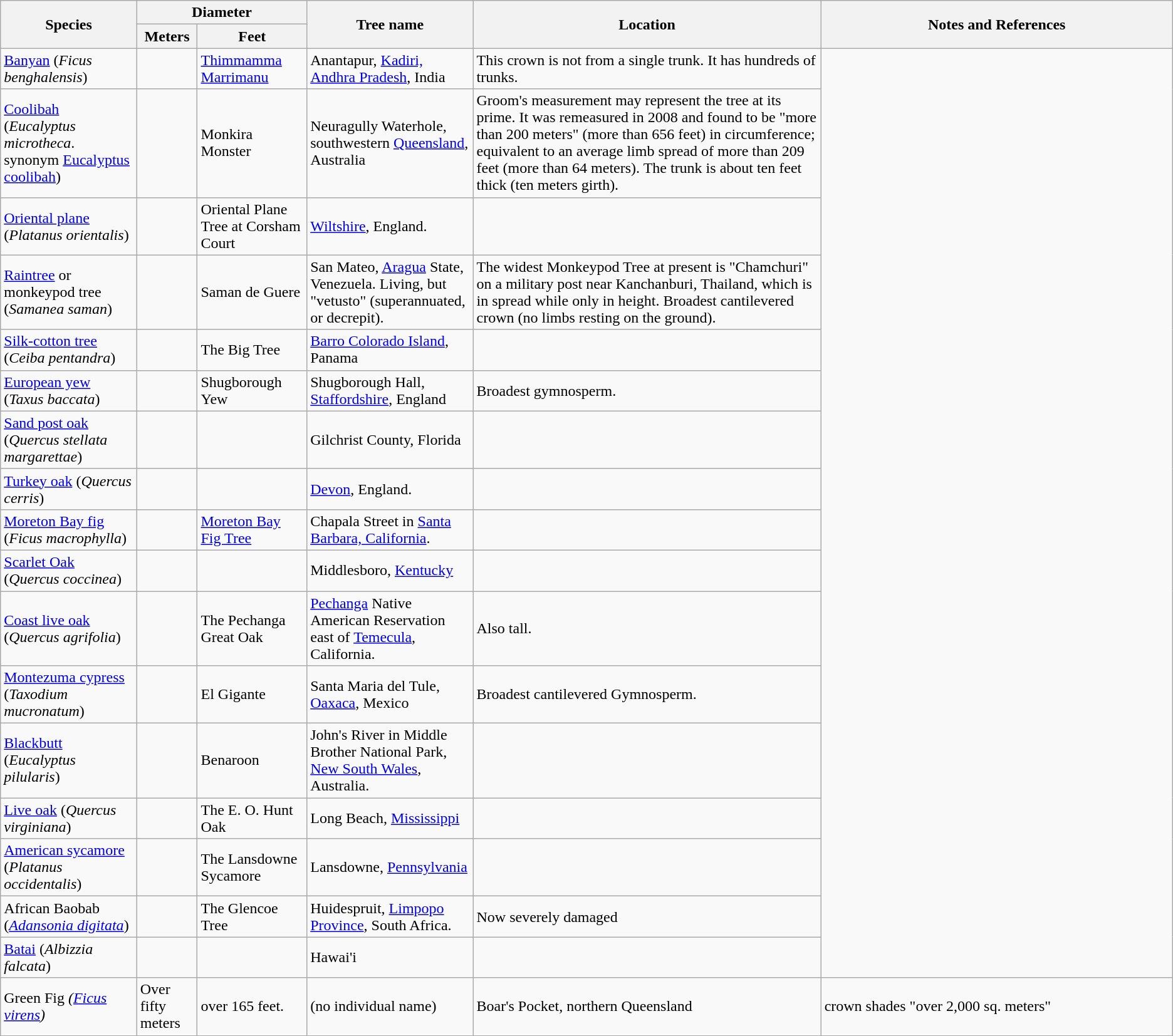<table class="wikitable" font=90%>
<tr>
<th rowspan=2>Species</th>
<th colspan=2>Diameter</th>
<th rowspan=2>Tree name</th>
<th rowspan=2>Location</th>
<th rowspan=2 width=30%>Notes and References</th>
</tr>
<tr>
<th>Meters</th>
<th>Feet</th>
</tr>
<tr>
<td><a href='#'>Banyan</a> (<em>Ficus benghalensis</em>)</td>
<td></td>
<td><a href='#'>Thimmamma Marrimanu</a></td>
<td>Anantapur, <a href='#'>Kadiri, Andhra Pradesh</a>, India</td>
<td> This crown is not from a single trunk. It has hundreds of trunks.</td>
</tr>
<tr>
<td><a href='#'>Coolibah</a> (<em>Eucalyptus microtheca</em>. synonym <a href='#'>Eucalyptus coolibah</a>)</td>
<td></td>
<td>Monkira Monster</td>
<td>Neuragully Waterhole, southwestern <a href='#'>Queensland</a>, Australia</td>
<td> Groom's measurement may represent the tree at its prime. It was remeasured in 2008 and found to be "more than 200 meters" (more than 656 feet) in circumference; equivalent to an average limb spread of more than 209 feet (more than 64 meters). The trunk is about ten feet thick (ten meters girth).</td>
</tr>
<tr>
<td><a href='#'>Oriental plane</a> (<em>Platanus orientalis</em>)</td>
<td></td>
<td>Oriental Plane Tree at Corsham Court</td>
<td><a href='#'>Wiltshire</a>, England.</td>
<td></td>
</tr>
<tr>
<td><a href='#'>Raintree</a> or monkeypod tree (<em>Samanea saman</em>)</td>
<td></td>
<td>Saman de Guere</td>
<td>San Mateo, <a href='#'>Aragua</a> State, Venezuela.   Living, but "vetusto" (superannuated, or decrepit).</td>
<td> The widest Monkeypod Tree at present is "Chamchuri" on a military post near Kanchanburi, Thailand, which is  in spread while only  in height. Broadest cantilevered crown (no limbs resting on the ground).</td>
</tr>
<tr>
<td><a href='#'>Silk-cotton tree</a> (<em>Ceiba pentandra</em>)</td>
<td></td>
<td>The Big Tree</td>
<td><a href='#'>Barro Colorado Island</a>, Panama</td>
<td></td>
</tr>
<tr>
<td><a href='#'>European yew</a> (<em>Taxus baccata</em>)</td>
<td></td>
<td>Shugborough Yew</td>
<td>Shugborough Hall, <a href='#'>Staffordshire</a>, England</td>
<td>  Broadest gymnosperm.</td>
</tr>
<tr>
<td><a href='#'>Sand post oak</a> (<em>Quercus stellata margarettae</em>)</td>
<td></td>
<td></td>
<td>Gilchrist County, Florida</td>
<td></td>
</tr>
<tr>
<td><a href='#'>Turkey oak</a>  (<em>Quercus cerris</em>)</td>
<td></td>
<td></td>
<td><a href='#'>Devon</a>, England.</td>
<td></td>
</tr>
<tr>
<td><a href='#'>Moreton Bay fig</a> (<em>Ficus macrophylla</em>)</td>
<td></td>
<td><a href='#'>Moreton Bay Fig Tree</a></td>
<td>Chapala Street in <a href='#'>Santa Barbara, California</a>.</td>
<td></td>
</tr>
<tr>
<td><a href='#'>Scarlet Oak</a> (<em>Quercus coccinea</em>)</td>
<td></td>
<td></td>
<td>Middlesboro, <a href='#'>Kentucky</a></td>
<td></td>
</tr>
<tr>
<td><a href='#'>Coast live oak</a> (<em>Quercus agrifolia</em>)</td>
<td></td>
<td>The Pechanga Great Oak</td>
<td><a href='#'>Pechanga</a> Native American Reservation east of <a href='#'>Temecula</a>, California.</td>
<td> Also  tall.</td>
</tr>
<tr>
<td><a href='#'>Montezuma cypress</a> (<em>Taxodium mucronatum</em>)</td>
<td></td>
<td>El Gigante</td>
<td>Santa Maria del Tule, <a href='#'>Oaxaca</a>, Mexico</td>
<td> Broadest cantilevered Gymnosperm.</td>
</tr>
<tr>
<td><a href='#'>Blackbutt</a> (<em>Eucalyptus pilularis</em>)</td>
<td></td>
<td>Benaroon</td>
<td>John's River in Middle Brother National Park, <a href='#'>New South Wales</a>, Australia.</td>
<td></td>
</tr>
<tr>
<td><a href='#'>Live oak</a> (<em>Quercus virginiana</em>)</td>
<td></td>
<td>The E. O. Hunt Oak</td>
<td>Long Beach, <a href='#'>Mississippi</a></td>
<td></td>
</tr>
<tr>
<td><a href='#'>American sycamore</a> (<em>Platanus occidentalis</em>)</td>
<td></td>
<td>The Lansdowne Sycamore</td>
<td>Lansdowne, <a href='#'>Pennsylvania</a></td>
<td></td>
</tr>
<tr>
<td>African Baobab (<em><a href='#'>Adansonia digitata</a></em>)</td>
<td></td>
<td>The Glencoe Tree</td>
<td>Huidespruit, <a href='#'>Limpopo Province</a>, South Africa.</td>
<td>Now severely damaged</td>
</tr>
<tr>
<td><a href='#'>Batai</a> (<em>Albizzia falcata</em>)</td>
<td></td>
<td></td>
<td>Hawai'i</td>
<td></td>
</tr>
<tr>
<td>Green Fig  <em>(<a href='#'>Ficus virens</a>)</em></td>
<td>Over fifty meters</td>
<td>over 165 feet.</td>
<td>(no individual name)</td>
<td>Boar's Pocket, northern Queensland</td>
<td>crown shades "over 2,000 sq. meters"</td>
</tr>
</table>
